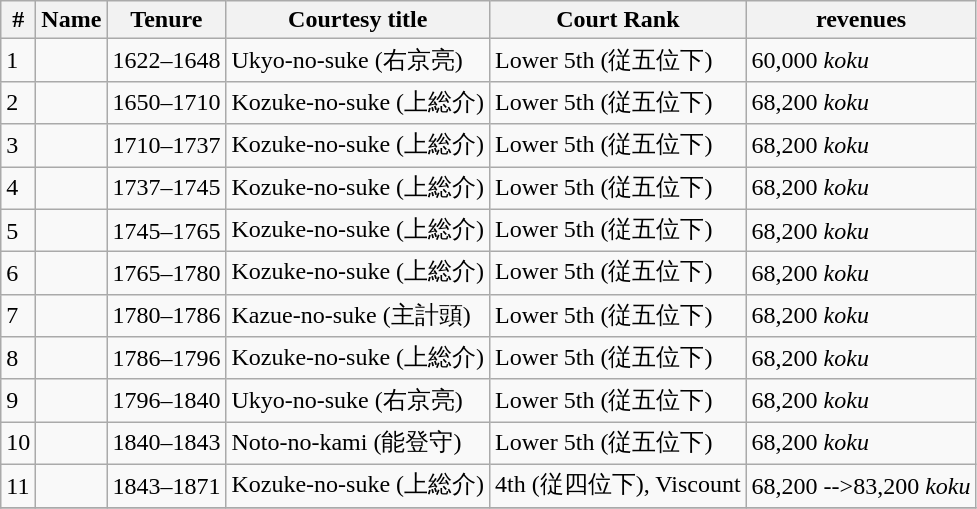<table class=wikitable>
<tr>
<th>#</th>
<th>Name</th>
<th>Tenure</th>
<th>Courtesy title</th>
<th>Court Rank</th>
<th>revenues</th>
</tr>
<tr>
<td>1</td>
<td></td>
<td>1622–1648</td>
<td>Ukyo-no-suke (右京亮)</td>
<td>Lower 5th (従五位下)</td>
<td>60,000 <em>koku</em></td>
</tr>
<tr>
<td>2</td>
<td></td>
<td>1650–1710</td>
<td>Kozuke-no-suke (上総介)</td>
<td>Lower 5th (従五位下)</td>
<td>68,200 <em>koku</em></td>
</tr>
<tr>
<td>3</td>
<td></td>
<td>1710–1737</td>
<td>Kozuke-no-suke (上総介)</td>
<td>Lower 5th (従五位下)</td>
<td>68,200 <em>koku</em></td>
</tr>
<tr>
<td>4</td>
<td></td>
<td>1737–1745</td>
<td>Kozuke-no-suke (上総介)</td>
<td>Lower 5th (従五位下)</td>
<td>68,200 <em>koku</em></td>
</tr>
<tr>
<td>5</td>
<td></td>
<td>1745–1765</td>
<td>Kozuke-no-suke (上総介)</td>
<td>Lower 5th (従五位下)</td>
<td>68,200 <em>koku</em></td>
</tr>
<tr>
<td>6</td>
<td></td>
<td>1765–1780</td>
<td>Kozuke-no-suke (上総介)</td>
<td>Lower 5th (従五位下)</td>
<td>68,200 <em>koku</em></td>
</tr>
<tr>
<td>7</td>
<td></td>
<td>1780–1786</td>
<td>Kazue-no-suke (主計頭)</td>
<td>Lower 5th (従五位下)</td>
<td>68,200  <em>koku</em></td>
</tr>
<tr>
<td>8</td>
<td></td>
<td>1786–1796</td>
<td>Kozuke-no-suke (上総介)</td>
<td>Lower 5th (従五位下)</td>
<td>68,200 <em>koku</em></td>
</tr>
<tr>
<td>9</td>
<td></td>
<td>1796–1840</td>
<td>Ukyo-no-suke (右京亮)</td>
<td>Lower 5th (従五位下)</td>
<td>68,200 <em>koku</em></td>
</tr>
<tr>
<td>10</td>
<td></td>
<td>1840–1843</td>
<td>Noto-no-kami (能登守)</td>
<td>Lower 5th (従五位下)</td>
<td>68,200 <em>koku</em></td>
</tr>
<tr>
<td>11</td>
<td></td>
<td>1843–1871</td>
<td>Kozuke-no-suke  (上総介)</td>
<td>4th (従四位下), Viscount</td>
<td>68,200 -->83,200  <em>koku</em></td>
</tr>
<tr>
</tr>
</table>
